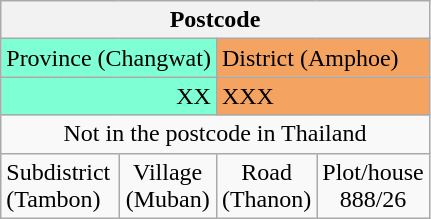<table class= "wikitable">
<tr>
<th colspan= "12">Postcode</th>
</tr>
<tr>
<td colspan= "6" style= "background:#7fffd4;">Province (Changwat)</td>
<td colspan= "6" style= "background:#f4a460;">District (Amphoe)</td>
</tr>
<tr>
<td colspan= "6"; style= "text-align:right; background:#7fffd4;">XX</td>
<td colspan= "6"; style= "text-align:left; background:#f4a460;">XXX</td>
</tr>
<tr>
<td colspan= "12"; style= "text-align:center;">Not in the postcode in Thailand</td>
</tr>
<tr>
<td rowspan= "2" colspan= "3">Subdistrict<br>(Tambon)</td>
<td colspan= "3" style="text-align:center;">Village<br>(Muban)</td>
<td colspan= "3" style="text-align:center;">Road<br>(Thanon)</td>
<td colspan= "3" style="text-align:center;">Plot/house<br>888/26</td>
</tr>
</table>
